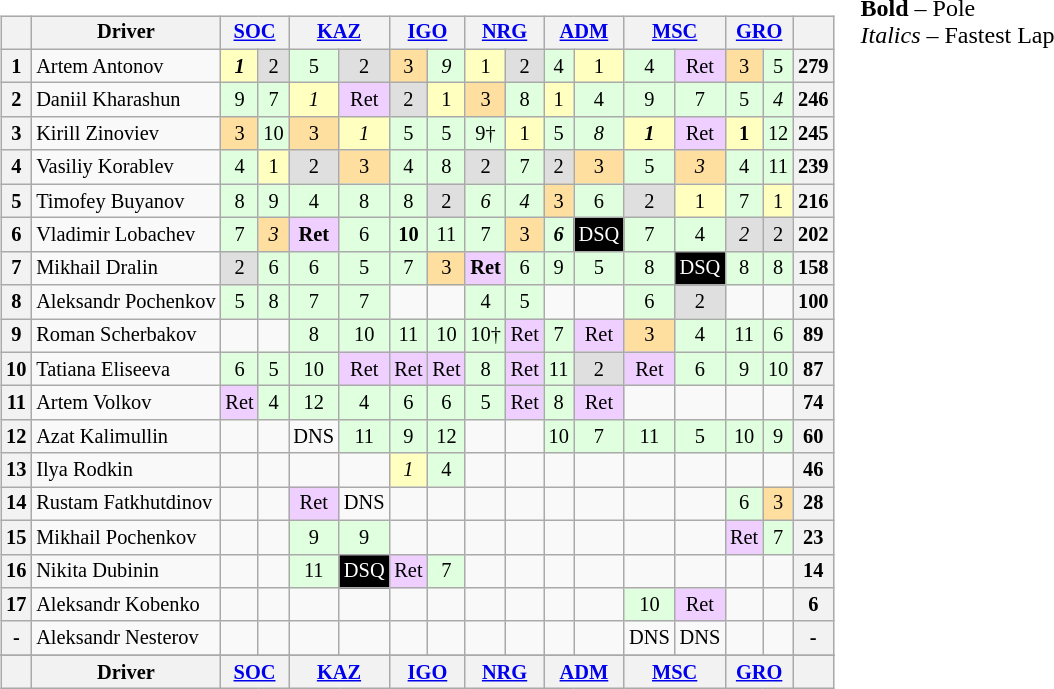<table>
<tr>
<td valign="top"><br><table align=left| class="wikitable" style="font-size: 85%; text-align: center">
<tr valign="top">
<th valign="middle"></th>
<th valign="middle">Driver</th>
<th colspan=2><a href='#'>SOC</a></th>
<th colspan=2><a href='#'>KAZ</a></th>
<th colspan=2><a href='#'>IGO</a></th>
<th colspan=2><a href='#'>NRG</a></th>
<th colspan=2><a href='#'>ADM</a></th>
<th colspan=2><a href='#'>MSC</a></th>
<th colspan=2><a href='#'>GRO</a></th>
<th valign="middle"></th>
</tr>
<tr>
<th>1</th>
<td align="left">Artem Antonov</td>
<td style="background:#ffffbf;"><strong><em>1</em></strong></td>
<td style="background:#dfdfdf;">2</td>
<td style="background:#dfffdf;">5</td>
<td style="background:#dfdfdf;">2</td>
<td style="background:#ffdf9f;">3</td>
<td style="background:#dfffdf;"><em>9</em></td>
<td style="background:#ffffbf;">1</td>
<td style="background:#dfdfdf;">2</td>
<td style="background:#dfffdf;">4</td>
<td style="background:#ffffbf;">1</td>
<td style="background:#dfffdf;">4</td>
<td style="background:#efcfff;">Ret</td>
<td style="background:#ffdf9f;">3</td>
<td style="background:#dfffdf;">5</td>
<th>279</th>
</tr>
<tr>
<th>2</th>
<td align="left">Daniil Kharashun</td>
<td style="background:#dfffdf;">9</td>
<td style="background:#dfffdf;">7</td>
<td style="background:#ffffbf;"><em>1</em></td>
<td style="background:#efcfff;">Ret</td>
<td style="background:#dfdfdf;">2</td>
<td style="background:#ffffbf;">1</td>
<td style="background:#ffdf9f;">3</td>
<td style="background:#dfffdf;">8</td>
<td style="background:#ffffbf;">1</td>
<td style="background:#dfffdf;">4</td>
<td style="background:#dfffdf;">9</td>
<td style="background:#dfffdf;">7</td>
<td style="background:#dfffdf;">5</td>
<td style="background:#dfffdf;"><em>4</em></td>
<th>246</th>
</tr>
<tr>
<th>3</th>
<td align="left">Kirill Zinoviev</td>
<td style="background:#ffdf9f;">3</td>
<td style="background:#dfffdf;">10</td>
<td style="background:#ffdf9f;">3</td>
<td style="background:#ffffbf;"><em>1</em></td>
<td style="background:#dfffdf;">5</td>
<td style="background:#dfffdf;">5</td>
<td style="background:#dfffdf;">9†</td>
<td style="background:#ffffbf;">1</td>
<td style="background:#dfffdf;">5</td>
<td style="background:#dfffdf;"><em>8</em></td>
<td style="background:#ffffbf;"><strong><em>1</em></strong></td>
<td style="background:#efcfff;">Ret</td>
<td style="background:#ffffbf;"><strong>1</strong></td>
<td style="background:#dfffdf;">12</td>
<th>245</th>
</tr>
<tr>
<th>4</th>
<td align="left">Vasiliy Korablev</td>
<td style="background:#dfffdf;">4</td>
<td style="background:#ffffbf;">1</td>
<td style="background:#dfdfdf;">2</td>
<td style="background:#ffdf9f;">3</td>
<td style="background:#dfffdf;">4</td>
<td style="background:#dfffdf;">8</td>
<td style="background:#dfdfdf;">2</td>
<td style="background:#dfffdf;">7</td>
<td style="background:#dfdfdf;">2</td>
<td style="background:#ffdf9f;">3</td>
<td style="background:#dfffdf;">5</td>
<td style="background:#ffdf9f;"><em>3</em></td>
<td style="background:#dfffdf;">4</td>
<td style="background:#dfffdf;">11</td>
<th>239</th>
</tr>
<tr>
<th>5</th>
<td align="left">Timofey Buyanov</td>
<td style="background:#dfffdf;">8</td>
<td style="background:#dfffdf;">9</td>
<td style="background:#dfffdf;">4</td>
<td style="background:#dfffdf;">8</td>
<td style="background:#dfffdf;">8</td>
<td style="background:#dfdfdf;">2</td>
<td style="background:#dfffdf;"><em>6</em></td>
<td style="background:#dfffdf;"><em>4</em></td>
<td style="background:#ffdf9f;">3</td>
<td style="background:#dfffdf;">6</td>
<td style="background:#dfdfdf;">2</td>
<td style="background:#ffffbf;">1</td>
<td style="background:#dfffdf;">7</td>
<td style="background:#ffffbf;">1</td>
<th>216</th>
</tr>
<tr>
<th>6</th>
<td align="left">Vladimir Lobachev</td>
<td style="background:#dfffdf;">7</td>
<td style="background:#ffdf9f;"><em>3</em></td>
<td style="background:#efcfff;"><strong>Ret</strong></td>
<td style="background:#dfffdf;">6</td>
<td style="background:#dfffdf;"><strong>10</strong></td>
<td style="background:#dfffdf;">11</td>
<td style="background:#dfffdf;">7</td>
<td style="background:#ffdf9f;">3</td>
<td style="background:#dfffdf;"><strong><em>6</em></strong></td>
<td style="background-color:#000000;color:white">DSQ</td>
<td style="background:#dfffdf;">7</td>
<td style="background:#dfffdf;">4</td>
<td style="background:#dfdfdf;"><em>2</em></td>
<td style="background:#dfdfdf;">2</td>
<th>202</th>
</tr>
<tr>
<th>7</th>
<td align="left">Mikhail Dralin</td>
<td style="background:#dfdfdf;">2</td>
<td style="background:#dfffdf;">6</td>
<td style="background:#dfffdf;">6</td>
<td style="background:#dfffdf;">5</td>
<td style="background:#dfffdf;">7</td>
<td style="background:#ffdf9f;">3</td>
<td style="background:#efcfff;"><strong>Ret</strong></td>
<td style="background:#dfffdf;">6</td>
<td style="background:#dfffdf;">9</td>
<td style="background:#dfffdf;">5</td>
<td style="background:#dfffdf;">8</td>
<td style="background-color:#000000;color:white">DSQ</td>
<td style="background:#dfffdf;">8</td>
<td style="background:#dfffdf;">8</td>
<th>158</th>
</tr>
<tr>
<th>8</th>
<td align="left">Aleksandr Pochenkov</td>
<td style="background:#dfffdf;">5</td>
<td style="background:#dfffdf;">8</td>
<td style="background:#dfffdf;">7</td>
<td style="background:#dfffdf;">7</td>
<td></td>
<td></td>
<td style="background:#dfffdf;">4</td>
<td style="background:#dfffdf;">5</td>
<td></td>
<td></td>
<td style="background:#dfffdf;">6</td>
<td style="background:#dfdfdf;">2</td>
<td></td>
<td></td>
<th>100</th>
</tr>
<tr>
<th>9</th>
<td align="left">Roman Scherbakov</td>
<td></td>
<td></td>
<td style="background:#dfffdf;">8</td>
<td style="background:#dfffdf;">10</td>
<td style="background:#dfffdf;">11</td>
<td style="background:#dfffdf;">10</td>
<td style="background:#dfffdf;">10†</td>
<td style="background:#efcfff;">Ret</td>
<td style="background:#dfffdf;">7</td>
<td style="background:#efcfff;">Ret</td>
<td style="background:#ffdf9f;">3</td>
<td style="background:#dfffdf;">4</td>
<td style="background:#dfffdf;">11</td>
<td style="background:#dfffdf;">6</td>
<th>89</th>
</tr>
<tr>
<th>10</th>
<td align="left">Tatiana Eliseeva</td>
<td style="background:#dfffdf;">6</td>
<td style="background:#dfffdf;">5</td>
<td style="background:#dfffdf;">10</td>
<td style="background:#efcfff;">Ret</td>
<td style="background:#efcfff;">Ret</td>
<td style="background:#efcfff;">Ret</td>
<td style="background:#dfffdf;">8</td>
<td style="background:#efcfff;">Ret</td>
<td style="background:#dfffdf;">11</td>
<td style="background:#dfdfdf;">2</td>
<td style="background:#efcfff;">Ret</td>
<td style="background:#dfffdf;">6</td>
<td style="background:#dfffdf;">9</td>
<td style="background:#dfffdf;">10</td>
<th>87</th>
</tr>
<tr>
<th>11</th>
<td align="left">Artem Volkov</td>
<td style="background:#efcfff;">Ret</td>
<td style="background:#dfffdf;">4</td>
<td style="background:#dfffdf;">12</td>
<td style="background:#dfffdf;">4</td>
<td style="background:#dfffdf;">6</td>
<td style="background:#dfffdf;">6</td>
<td style="background:#dfffdf;">5</td>
<td style="background:#efcfff;">Ret</td>
<td style="background:#dfffdf;">8</td>
<td style="background:#efcfff;">Ret</td>
<td></td>
<td></td>
<td></td>
<td></td>
<th>74</th>
</tr>
<tr>
<th>12</th>
<td align="left">Azat Kalimullin</td>
<td></td>
<td></td>
<td>DNS</td>
<td style="background:#dfffdf;">11</td>
<td style="background:#dfffdf;">9</td>
<td style="background:#dfffdf;">12</td>
<td></td>
<td></td>
<td style="background:#dfffdf;">10</td>
<td style="background:#dfffdf;">7</td>
<td style="background:#dfffdf;">11</td>
<td style="background:#dfffdf;">5</td>
<td style="background:#dfffdf;">10</td>
<td style="background:#dfffdf;">9</td>
<th>60</th>
</tr>
<tr>
<th>13</th>
<td align="left">Ilya Rodkin</td>
<td></td>
<td></td>
<td></td>
<td></td>
<td style="background:#ffffbf;"><em>1</em></td>
<td style="background:#dfffdf;">4</td>
<td></td>
<td></td>
<td></td>
<td></td>
<td></td>
<td></td>
<td></td>
<td></td>
<th>46</th>
</tr>
<tr>
<th>14</th>
<td align="left">Rustam Fatkhutdinov</td>
<td></td>
<td></td>
<td style="background:#efcfff;">Ret</td>
<td>DNS</td>
<td></td>
<td></td>
<td></td>
<td></td>
<td></td>
<td></td>
<td></td>
<td></td>
<td style="background:#dfffdf;">6</td>
<td style="background:#ffdf9f;">3</td>
<th>28</th>
</tr>
<tr>
<th>15</th>
<td align="left">Mikhail Pochenkov</td>
<td></td>
<td></td>
<td style="background:#dfffdf;">9</td>
<td style="background:#dfffdf;">9</td>
<td></td>
<td></td>
<td></td>
<td></td>
<td></td>
<td></td>
<td></td>
<td></td>
<td style="background:#efcfff;">Ret</td>
<td style="background:#dfffdf;">7</td>
<th>23</th>
</tr>
<tr>
<th>16</th>
<td align="left">Nikita Dubinin</td>
<td></td>
<td></td>
<td style="background:#dfffdf;">11</td>
<td style="background-color:#000000;color:white">DSQ</td>
<td style="background:#efcfff;">Ret</td>
<td style="background:#dfffdf;">7</td>
<td></td>
<td></td>
<td></td>
<td></td>
<td></td>
<td></td>
<td></td>
<td></td>
<th>14</th>
</tr>
<tr>
<th>17</th>
<td align="left">Aleksandr Kobenko</td>
<td></td>
<td></td>
<td></td>
<td></td>
<td></td>
<td></td>
<td></td>
<td></td>
<td></td>
<td></td>
<td style="background:#dfffdf;">10</td>
<td style="background:#efcfff;">Ret</td>
<td></td>
<td></td>
<th>6</th>
</tr>
<tr>
<th>-</th>
<td align="left">Aleksandr Nesterov</td>
<td></td>
<td></td>
<td></td>
<td></td>
<td></td>
<td></td>
<td></td>
<td></td>
<td></td>
<td></td>
<td>DNS</td>
<td>DNS</td>
<td></td>
<td></td>
<th>-</th>
</tr>
<tr>
</tr>
<tr valign="top">
<th valign="middle"></th>
<th valign="middle">Driver</th>
<th colspan=2><a href='#'>SOC</a></th>
<th colspan=2><a href='#'>KAZ</a></th>
<th colspan=2><a href='#'>IGO</a></th>
<th colspan=2><a href='#'>NRG</a></th>
<th colspan=2><a href='#'>ADM</a></th>
<th colspan=2><a href='#'>MSC</a></th>
<th colspan=2><a href='#'>GRO</a></th>
<th valign="middle"></th>
</tr>
</table>
</td>
<td valign="top"><br>
<span><strong>Bold</strong> – Pole<br>
<em>Italics</em> – Fastest Lap</span></td>
</tr>
</table>
